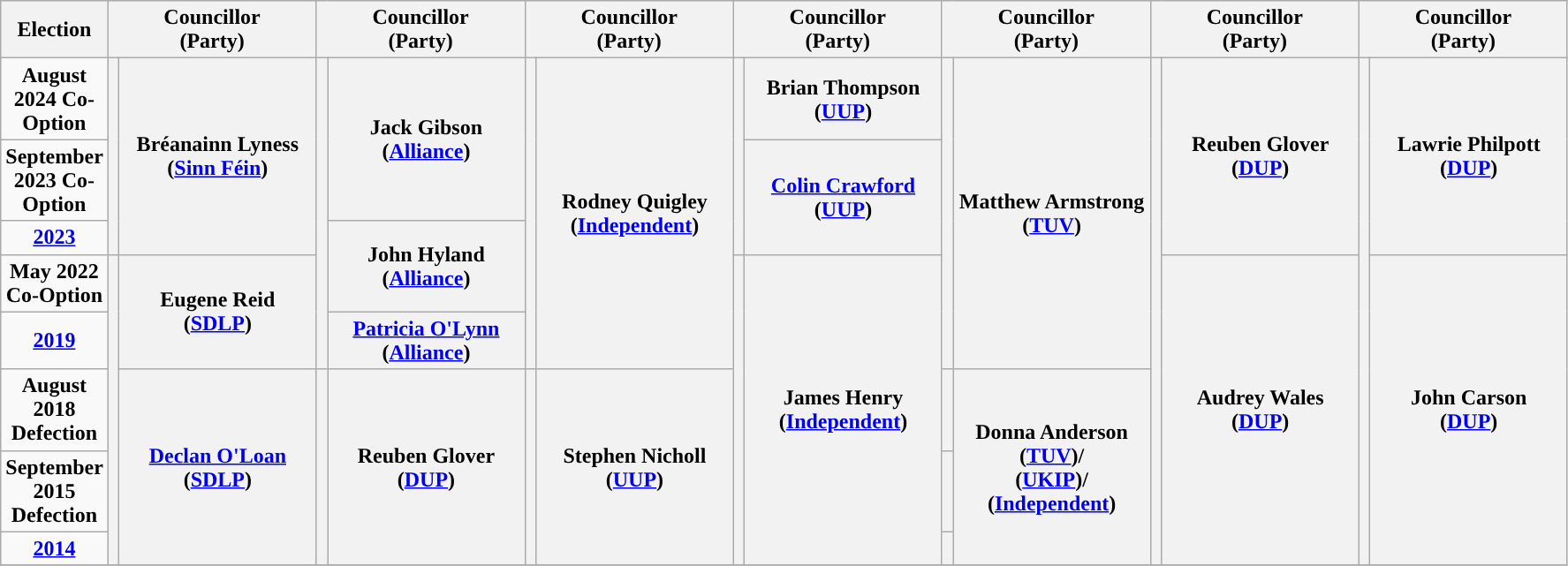<table class="wikitable" style="text-align:center">
<tr>
<th scope="col" width="50">Election</th>
<th scope="col" width="150" colspan = "2">Councillor<br> (Party)</th>
<th scope="col" width="150" colspan = "2">Councillor<br> (Party)</th>
<th scope="col" width="150" colspan = "2">Councillor<br> (Party)</th>
<th scope="col" width="150" colspan = "2">Councillor<br> (Party)</th>
<th scope="col" width="150" colspan = "2">Councillor<br> (Party)</th>
<th scope="col" width="150" colspan = "2">Councillor<br> (Party)</th>
<th scope="col" width="150" colspan = "2">Councillor<br> (Party)</th>
</tr>
<tr>
<td><strong>August 2024 Co-Option</strong></td>
<th rowspan="3" width="1" style="background-color: "></th>
<th rowspan = "3">Bréanainn Lyness <br> (<a href='#'>Sinn Féin</a>)</th>
<th rowspan="5" width="1" style="background-color: "></th>
<th rowspan = "2">Jack Gibson <br> (<a href='#'>Alliance</a>)</th>
<th rowspan="5" width="1" style="background-color: "></th>
<th rowspan = "5">Rodney Quigley <br> (<a href='#'>Independent</a>)</th>
<th rowspan="3" width="1" style="background-color: "></th>
<th rowspan = "1">Brian Thompson <br> (<a href='#'>UUP</a>)</th>
<th rowspan="5" width="1" style="background-color: "></th>
<th rowspan = "5">Matthew Armstrong <br> (<a href='#'>TUV</a>)</th>
<th rowspan="8" width="1" style="background-color: "></th>
<th rowspan = "3">Reuben Glover <br> (<a href='#'>DUP</a>)</th>
<th rowspan="8" width="1" style="background-color: "></th>
<th rowspan = "3">Lawrie Philpott <br> (<a href='#'>DUP</a>)</th>
</tr>
<tr>
<td><strong>September 2023 Co-Option</strong></td>
<th rowspan = "2"><a href='#'>Colin Crawford</a> <br> (<a href='#'>UUP</a>)</th>
</tr>
<tr>
<td><strong><a href='#'>2023</a></strong></td>
<th rowspan = "2">John Hyland <br> (<a href='#'>Alliance</a>)</th>
</tr>
<tr>
<td><strong>May 2022 Co-Option</strong></td>
<th rowspan="5" width="1" style="background-color: "></th>
<th rowspan = "2">Eugene Reid <br> (<a href='#'>SDLP</a>)</th>
<th rowspan="5" width="1" style="background-color: "></th>
<th rowspan = "5">James Henry <br> (<a href='#'>Independent</a>)</th>
<th rowspan = "5">Audrey Wales <br> (<a href='#'>DUP</a>)</th>
<th rowspan = "5">John Carson <br> (<a href='#'>DUP</a>)</th>
</tr>
<tr>
<td><strong><a href='#'>2019</a></strong></td>
<th rowspan = "1"><a href='#'>Patricia O'Lynn</a> <br> (<a href='#'>Alliance</a>)</th>
</tr>
<tr>
<td><strong>August 2018 Defection</strong></td>
<th rowspan = "3"><a href='#'>Declan O'Loan</a> <br> (<a href='#'>SDLP</a>)</th>
<th rowspan="3" width="1" style="background-color: "></th>
<th rowspan = "3">Reuben Glover <br> (<a href='#'>DUP</a>)</th>
<th rowspan="3" width="1" style="background-color: "></th>
<th rowspan = "3">Stephen Nicholl <br> (<a href='#'>UUP</a>)</th>
<th rowspan="1" width="1" style="background-color: "></th>
<th rowspan = "3">Donna Anderson <br> (<a href='#'>TUV</a>)/ <br> (<a href='#'>UKIP</a>)/ <br> (<a href='#'>Independent</a>)</th>
</tr>
<tr>
<td><strong>September 2015 Defection</strong></td>
<th rowspan="1" width="1" style="background-color: "></th>
</tr>
<tr>
<td><strong><a href='#'>2014</a></strong></td>
<th rowspan="1" width="1" style="background-color: "></th>
</tr>
<tr>
</tr>
</table>
